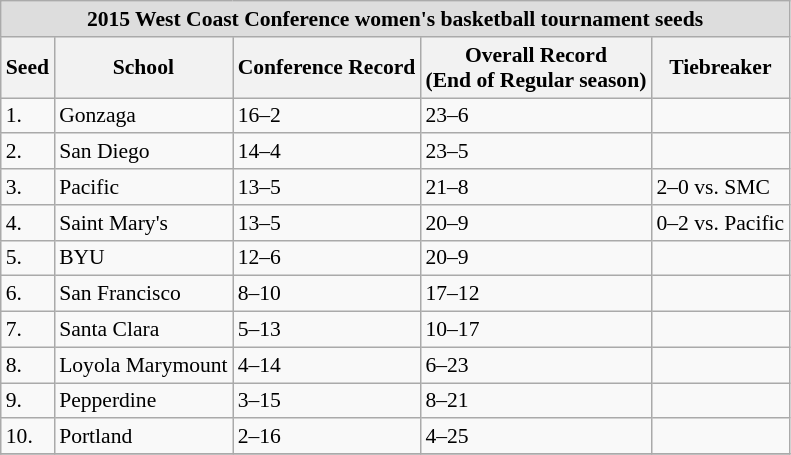<table class="wikitable" style="white-space:nowrap; font-size:90%;">
<tr>
<td colspan="7" style="text-align:center; background:#DDDDDD; font:#000000"><strong>2015 West Coast Conference women's basketball tournament seeds</strong></td>
</tr>
<tr bgcolor="#efefef">
<th>Seed</th>
<th>School</th>
<th>Conference Record</th>
<th>Overall Record <br>(End of Regular season)</th>
<th>Tiebreaker</th>
</tr>
<tr>
<td>1.</td>
<td>Gonzaga</td>
<td>16–2</td>
<td>23–6</td>
<td></td>
</tr>
<tr>
<td>2.</td>
<td>San Diego</td>
<td>14–4</td>
<td>23–5</td>
<td></td>
</tr>
<tr>
<td>3.</td>
<td>Pacific</td>
<td>13–5</td>
<td>21–8</td>
<td>2–0 vs. SMC</td>
</tr>
<tr>
<td>4.</td>
<td>Saint Mary's</td>
<td>13–5</td>
<td>20–9</td>
<td>0–2 vs. Pacific</td>
</tr>
<tr>
<td>5.</td>
<td>BYU</td>
<td>12–6</td>
<td>20–9</td>
<td></td>
</tr>
<tr>
<td>6.</td>
<td>San Francisco</td>
<td>8–10</td>
<td>17–12</td>
<td></td>
</tr>
<tr>
<td>7.</td>
<td>Santa Clara</td>
<td>5–13</td>
<td>10–17</td>
<td></td>
</tr>
<tr>
<td>8.</td>
<td>Loyola Marymount</td>
<td>4–14</td>
<td>6–23</td>
<td></td>
</tr>
<tr>
<td>9.</td>
<td>Pepperdine</td>
<td>3–15</td>
<td>8–21</td>
<td></td>
</tr>
<tr>
<td>10.</td>
<td>Portland</td>
<td>2–16</td>
<td>4–25</td>
<td></td>
</tr>
<tr>
</tr>
</table>
